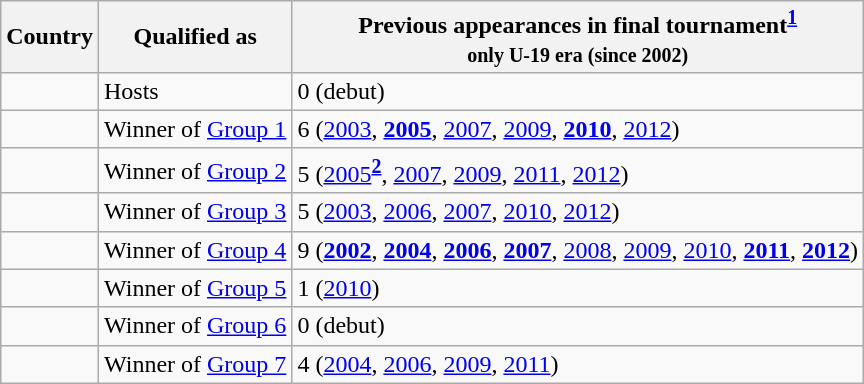<table class="wikitable sortable">
<tr>
<th scope="col">Country</th>
<th scope="col">Qualified as</th>
<th scope="col">Previous appearances in final tournament<sup><strong><a href='#'>1</a></strong></sup><br><small>only U-19 era (since 2002)</small></th>
</tr>
<tr>
<td></td>
<td>Hosts</td>
<td>0 (debut)</td>
</tr>
<tr>
<td></td>
<td>Winner of <a href='#'>Group 1</a></td>
<td>6 (<a href='#'>2003</a>, <strong><a href='#'>2005</a></strong>, <a href='#'>2007</a>, <a href='#'>2009</a>, <strong><a href='#'>2010</a></strong>, <a href='#'>2012</a>)</td>
</tr>
<tr>
<td></td>
<td>Winner of <a href='#'>Group 2</a></td>
<td>5 (<a href='#'>2005</a><sup><strong><a href='#'>2</a></strong></sup>, <a href='#'>2007</a>, <a href='#'>2009</a>, <a href='#'>2011</a>, <a href='#'>2012</a>)</td>
</tr>
<tr>
<td></td>
<td>Winner of <a href='#'>Group 3</a></td>
<td>5 (<a href='#'>2003</a>, <a href='#'>2006</a>, <a href='#'>2007</a>, <a href='#'>2010</a>, <a href='#'>2012</a>)</td>
</tr>
<tr>
<td></td>
<td>Winner of <a href='#'>Group 4</a></td>
<td>9 (<strong><a href='#'>2002</a></strong>, <strong><a href='#'>2004</a></strong>, <strong><a href='#'>2006</a></strong>, <strong><a href='#'>2007</a></strong>, <a href='#'>2008</a>, <a href='#'>2009</a>, <a href='#'>2010</a>, <strong><a href='#'>2011</a></strong>, <strong><a href='#'>2012</a></strong>)</td>
</tr>
<tr>
<td></td>
<td>Winner of <a href='#'>Group 5</a></td>
<td>1 (<a href='#'>2010</a>)</td>
</tr>
<tr>
<td></td>
<td>Winner of <a href='#'>Group 6</a></td>
<td>0 (debut)</td>
</tr>
<tr>
<td></td>
<td>Winner of <a href='#'>Group 7</a></td>
<td>4 (<a href='#'>2004</a>, <a href='#'>2006</a>, <a href='#'>2009</a>, <a href='#'>2011</a>)</td>
</tr>
</table>
